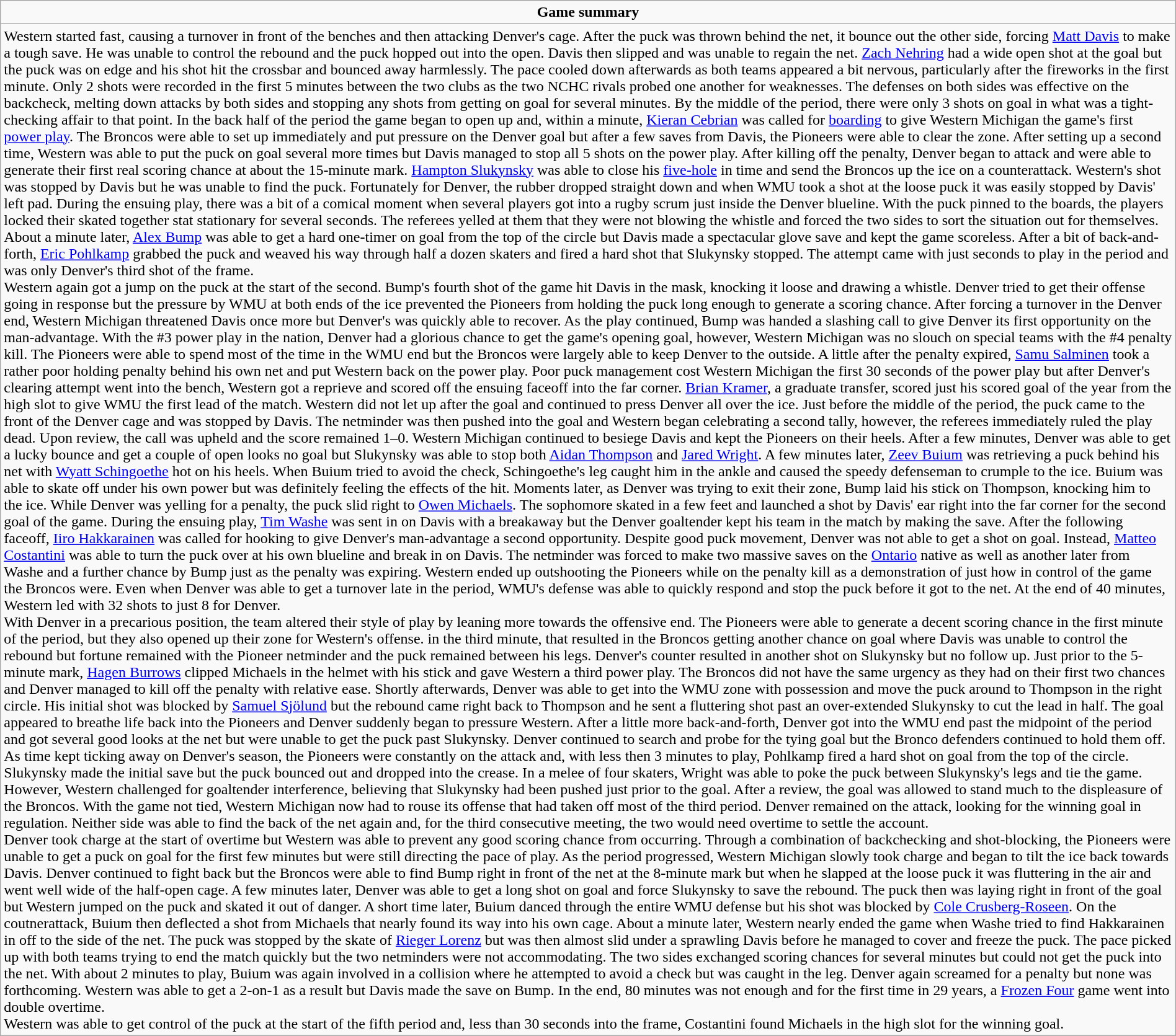<table role="presentation" class="wikitable mw-collapsible autocollapse" width=100%>
<tr>
<td align=center><strong>Game summary</strong></td>
</tr>
<tr>
<td>Western started fast, causing a turnover in front of the benches and then attacking Denver's cage. After the puck was thrown behind the net, it bounce out the other side, forcing <a href='#'>Matt Davis</a> to make a tough save. He was unable to control the rebound and the puck hopped out into the open. Davis then slipped and was unable to regain the net. <a href='#'>Zach Nehring</a> had a wide open shot at the goal but the puck was on edge and his shot hit the crossbar and bounced away harmlessly. The pace cooled down afterwards as both teams appeared a bit nervous, particularly after the fireworks in the first minute. Only 2 shots were recorded in the first 5 minutes between the two clubs as the two NCHC rivals probed one another for weaknesses. The defenses on both sides was effective on the backcheck, melting down attacks by both sides and stopping any shots from getting on goal for several minutes. By the middle of the period, there were only 3 shots on goal in what was a tight-checking affair to that point. In the back half of the period the game began to open up and, within a minute, <a href='#'>Kieran Cebrian</a> was called for <a href='#'>boarding</a> to give Western Michigan the game's first <a href='#'>power play</a>. The Broncos were able to set up immediately and put pressure on the Denver goal but after a few saves from Davis, the Pioneers were able to clear the zone. After setting up a second time, Western was able to put the puck on goal several more times but Davis managed to stop all 5 shots on the power play. After killing off the penalty, Denver began to attack and were able to generate their first real scoring chance at about the 15-minute mark. <a href='#'>Hampton Slukynsky</a> was able to close his <a href='#'>five-hole</a> in time and send the Broncos up the ice on a counterattack. Western's shot was stopped by Davis but he was unable to find the puck. Fortunately for Denver, the rubber dropped straight down and when WMU took a shot at the loose puck it was easily stopped by Davis' left pad. During the ensuing play, there was a bit of a comical moment when several players got into a rugby scrum just inside the Denver blueline. With the puck pinned to the boards, the players locked their skated together stat stationary for several seconds. The referees yelled at them that they were not blowing the whistle and forced the two sides to sort the situation out for themselves. About a minute later, <a href='#'>Alex Bump</a> was able to get a hard one-timer on goal from the top of the circle but Davis made a spectacular glove save and kept the game scoreless. After a bit of back-and-forth, <a href='#'>Eric Pohlkamp</a> grabbed the puck and weaved his way through half a dozen skaters and fired a hard shot that Slukynsky stopped. The attempt came with just seconds to play in the period and was only Denver's third shot of the frame.<br>Western again got a jump on the puck at the start of the second. Bump's fourth shot of the game hit Davis in the mask, knocking it loose and drawing a whistle. Denver tried to get their offense going in response but the pressure by WMU at both ends of the ice prevented the Pioneers from holding the puck long enough to generate a scoring chance. After forcing a turnover in the Denver end, Western Michigan threatened Davis once more but Denver's was quickly able to recover. As the play continued, Bump was handed a slashing call to give Denver its first opportunity on the man-advantage. With the #3 power play in the nation, Denver had a glorious chance to get the game's opening goal, however, Western Michigan was no slouch on special teams with the #4 penalty kill. The Pioneers were able to spend most of the time in the WMU end but the Broncos were largely able to keep Denver to the outside. A little after the penalty expired, <a href='#'>Samu Salminen</a> took a rather poor holding penalty behind his own net and put Western back on the power play. Poor puck management cost Western Michigan the first 30 seconds of the power play but after Denver's clearing attempt went into the bench, Western got a reprieve and scored off the ensuing faceoff into the far corner. <a href='#'>Brian Kramer</a>, a graduate transfer, scored just his scored goal of the year from the high slot to give WMU the first lead of the match. Western did not let up after the goal and continued to press Denver all over the ice. Just before the middle of the period, the puck came to the front of the Denver cage and was stopped by Davis. The netminder was then pushed into the goal and Western began celebrating a second tally, however, the referees immediately ruled the play dead. Upon review, the call was upheld and the score remained 1–0. Western Michigan continued to besiege Davis and kept the Pioneers on their heels. After a few minutes, Denver was able to get a lucky bounce and get a couple of open looks no goal but Slukynsky was able to stop both <a href='#'>Aidan Thompson</a> and <a href='#'>Jared Wright</a>. A few minutes later, <a href='#'>Zeev Buium</a> was retrieving a puck behind his net with <a href='#'>Wyatt Schingoethe</a> hot on his heels. When Buium tried to avoid the check, Schingoethe's leg caught him in the ankle and caused the speedy defenseman to crumple to the ice. Buium was able to skate off under his own power but was definitely feeling the effects of the hit. Moments later, as Denver was trying to exit their zone, Bump laid his stick on Thompson, knocking him to the ice. While Denver was yelling for a penalty, the puck slid right to <a href='#'>Owen Michaels</a>. The sophomore skated in a few feet and launched a shot by Davis' ear right into the far corner for the second goal of the game. During the ensuing play, <a href='#'>Tim Washe</a> was sent in on Davis with a breakaway but the Denver goaltender kept his team in the match by making the save. After the following faceoff, <a href='#'>Iiro Hakkarainen</a> was called for hooking to give Denver's man-advantage a second opportunity. Despite good puck movement, Denver was not able to get a shot on goal. Instead, <a href='#'>Matteo Costantini</a> was able to turn the puck over at his own blueline and break in on Davis. The netminder was forced to make two massive saves on the <a href='#'>Ontario</a> native as well as another later from Washe and a further chance by Bump just as the penalty was expiring. Western ended up outshooting the Pioneers while on the penalty kill as a demonstration of just how in control of the game the Broncos were. Even when Denver was able to get a turnover late in the period, WMU's defense was able to quickly respond and stop the puck before it got to the net. At the end of 40 minutes, Western led with 32 shots to just 8 for Denver.<br>With Denver in a precarious position, the team altered their style of play by leaning more towards the offensive end. The Pioneers were able to generate a decent scoring chance in the first minute of the period, but they also opened up their zone for Western's offense. in the third minute, that resulted in the Broncos getting another chance on goal where Davis was unable to control the rebound but fortune remained with the Pioneer netminder and the puck remained between his legs. Denver's counter resulted in another shot on Slukynsky but no follow up. Just prior to the 5-minute mark, <a href='#'>Hagen Burrows</a> clipped Michaels in the helmet with his stick and gave Western a third power play. The Broncos did not have the same urgency as they had on their first two chances and Denver managed to kill off the penalty with relative ease. Shortly afterwards, Denver was able to get into the WMU zone with possession and move the puck around to Thompson in the right circle. His initial shot was blocked by <a href='#'>Samuel Sjölund</a> but the rebound came right back to Thompson and he sent a fluttering shot past an over-extended Slukynsky to cut the lead in half. The goal appeared to breathe life back into the Pioneers and Denver suddenly began to pressure Western. After a little more back-and-forth, Denver got into the WMU end past the midpoint of the period and got several good looks at the net but were unable to get the puck past Slukynsky. Denver continued to search and probe for the tying goal but the Bronco defenders continued to hold them off. As time kept ticking away on Denver's season, the Pioneers were constantly on the attack and, with less then 3 minutes to play, Pohlkamp fired a hard shot on goal from the top of the circle. Slukynsky made the initial save but the puck bounced out and dropped into the crease. In a melee of four skaters, Wright was able to poke the puck between Slukynsky's legs and tie the game. However, Western challenged for goaltender interference, believing that Slukynsky had been pushed just prior to the goal. After a review, the goal was allowed to stand much to the displeasure of the Broncos. With the game not tied, Western Michigan now had to rouse its offense that had taken off most of the third period. Denver remained on the attack, looking for the winning goal in regulation. Neither side was able to find the back of the net again and, for the third consecutive meeting, the two would need overtime to settle the account.<br>Denver took charge at the start of overtime but Western was able to prevent any good scoring chance from occurring. Through a combination of backchecking and shot-blocking, the Pioneers were unable to get a puck on goal for the first few minutes but were still directing the pace of play. As the period progressed, Western Michigan slowly took charge and began to tilt the ice back towards Davis. Denver continued to fight back but the Broncos were able to find Bump right in front of the net at the 8-minute mark but when he slapped at the loose puck it was fluttering in the air and went well wide of the half-open cage. A few minutes later, Denver was able to get a long shot on goal and force Slukynsky to save the rebound. The puck then was laying right in front of the goal but Western jumped on the puck and skated it out of danger. A short time later, Buium danced through the entire WMU defense but his shot was blocked by <a href='#'>Cole Crusberg-Roseen</a>. On the coutnerattack, Buium then deflected a shot from Michaels that nearly found its way into his own cage. About a minute later, Western nearly ended the game when Washe tried to find Hakkarainen in off to the side of the net. The puck was stopped by the skate of <a href='#'>Rieger Lorenz</a> but was then almost slid under a sprawling Davis before he managed to cover and freeze the puck. The pace picked up with both teams trying to end the match quickly but the two netminders were not accommodating. The two sides exchanged scoring chances for several minutes but could not get the puck into the net. With about 2 minutes to play, Buium was again involved in a collision where he attempted to avoid a check but was caught in the leg. Denver again screamed for a penalty but none was forthcoming. Western was able to get a 2-on-1 as a result but Davis made the save on Bump. In the end, 80 minutes was not enough and for the first time in 29 years, a <a href='#'>Frozen Four</a> game went into double overtime.<br>Western was able to get control of the puck at the start of the fifth period and, less than 30 seconds into the frame, Costantini found Michaels in the high slot for the winning goal.</td>
</tr>
</table>
